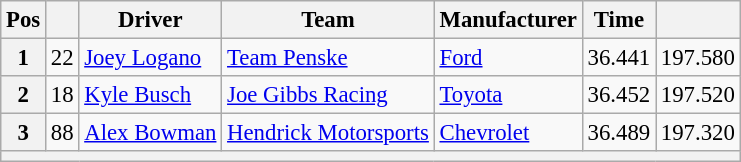<table class="wikitable" style="font-size:95%">
<tr>
<th>Pos</th>
<th></th>
<th>Driver</th>
<th>Team</th>
<th>Manufacturer</th>
<th>Time</th>
<th></th>
</tr>
<tr>
<th>1</th>
<td>22</td>
<td><a href='#'>Joey Logano</a></td>
<td><a href='#'>Team Penske</a></td>
<td><a href='#'>Ford</a></td>
<td>36.441</td>
<td>197.580</td>
</tr>
<tr>
<th>2</th>
<td>18</td>
<td><a href='#'>Kyle Busch</a></td>
<td><a href='#'>Joe Gibbs Racing</a></td>
<td><a href='#'>Toyota</a></td>
<td>36.452</td>
<td>197.520</td>
</tr>
<tr>
<th>3</th>
<td>88</td>
<td><a href='#'>Alex Bowman</a></td>
<td><a href='#'>Hendrick Motorsports</a></td>
<td><a href='#'>Chevrolet</a></td>
<td>36.489</td>
<td>197.320</td>
</tr>
<tr>
<th colspan="7"></th>
</tr>
</table>
